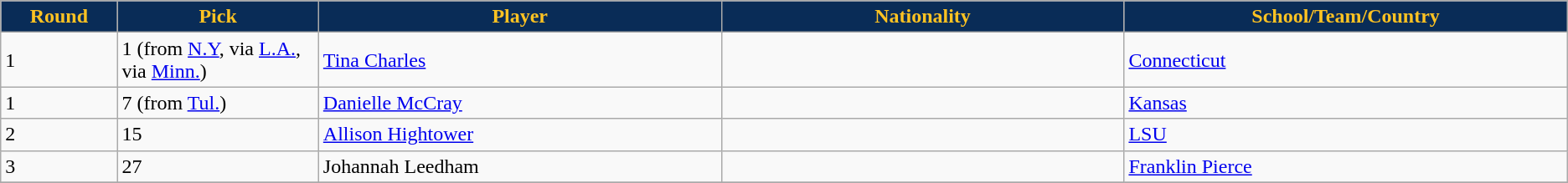<table class="wikitable">
<tr>
<th style="background:#092C57; color:#FFC322;" width="2%">Round</th>
<th style="background:#092C57; color:#FFC322;" width="5%">Pick</th>
<th style="background:#092C57; color:#FFC322;" width="10%">Player</th>
<th style="background:#092C57; color:#FFC322;" width="10%">Nationality</th>
<th style="background:#092C57; color:#FFC322;" width="10%">School/Team/Country</th>
</tr>
<tr>
<td>1</td>
<td>1 (from <a href='#'>N.Y</a>, via <a href='#'>L.A.</a>, via <a href='#'>Minn.</a>)</td>
<td><a href='#'>Tina Charles</a></td>
<td></td>
<td><a href='#'>Connecticut</a></td>
</tr>
<tr>
<td>1</td>
<td>7 (from <a href='#'>Tul.</a>)</td>
<td><a href='#'>Danielle McCray</a></td>
<td></td>
<td><a href='#'>Kansas</a></td>
</tr>
<tr>
<td>2</td>
<td>15</td>
<td><a href='#'>Allison Hightower</a></td>
<td></td>
<td><a href='#'>LSU</a></td>
</tr>
<tr>
<td>3</td>
<td>27</td>
<td>Johannah Leedham</td>
<td></td>
<td><a href='#'>Franklin Pierce</a></td>
</tr>
<tr>
</tr>
</table>
